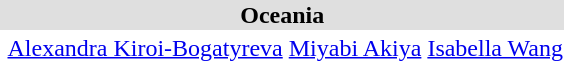<table>
<tr bgcolor="DFDFDF">
<td colspan="4" align="center"><strong>Oceania</strong></td>
</tr>
<tr>
<th scope=row style="text-align:left"><br></th>
<td valign="top"> <a href='#'>Alexandra Kiroi-Bogatyreva</a></td>
<td valign="top"> <a href='#'>Miyabi Akiya</a></td>
<td valign="top"> <a href='#'>Isabella Wang</a></td>
</tr>
<tr bgcolor="DFDFDF">
</tr>
</table>
